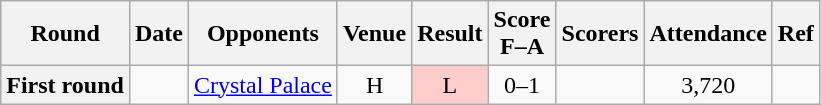<table class="wikitable plainrowheaders sortable" style="text-align:center">
<tr>
<th scope="col">Round</th>
<th scope="col">Date</th>
<th scope="col">Opponents</th>
<th scope="col">Venue</th>
<th scope="col">Result</th>
<th scope="col">Score<br>F–A</th>
<th scope="col" class="unsortable">Scorers</th>
<th scope="col">Attendance</th>
<th scope="col" class="unsortable">Ref</th>
</tr>
<tr>
<th scope="row">First round</th>
<td align="left"></td>
<td align="left"><a href='#'>Crystal Palace</a></td>
<td>H</td>
<td style="background-color:#FFCCCC">L</td>
<td>0–1</td>
<td align="left"></td>
<td>3,720</td>
<td></td>
</tr>
</table>
